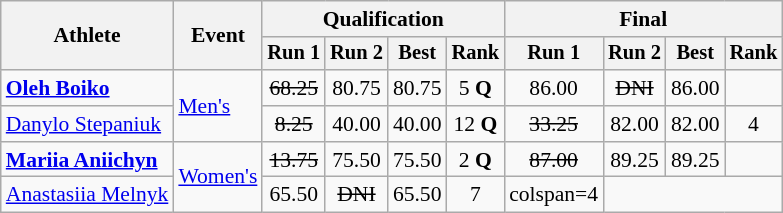<table class=wikitable style=font-size:90%;text-align:center>
<tr>
<th rowspan=2>Athlete</th>
<th rowspan=2>Event</th>
<th colspan=4>Qualification</th>
<th colspan=4>Final</th>
</tr>
<tr style=font-size:95%>
<th>Run 1</th>
<th>Run 2</th>
<th>Best</th>
<th>Rank</th>
<th>Run 1</th>
<th>Run 2</th>
<th>Best</th>
<th>Rank</th>
</tr>
<tr>
<td align=left><strong><a href='#'>Oleh Boiko</a></strong></td>
<td align=left rowspan=2><a href='#'>Men's</a></td>
<td><s>68.25</s></td>
<td>80.75</td>
<td>80.75</td>
<td>5 <strong>Q</strong></td>
<td>86.00</td>
<td><s>DNI</s></td>
<td>86.00</td>
<td></td>
</tr>
<tr>
<td align=left><a href='#'>Danylo Stepaniuk</a></td>
<td><s>8.25</s></td>
<td>40.00</td>
<td>40.00</td>
<td>12 <strong>Q</strong></td>
<td><s>33.25</s></td>
<td>82.00</td>
<td>82.00</td>
<td>4</td>
</tr>
<tr>
<td align=left><strong><a href='#'>Mariia Aniichyn</a></strong></td>
<td align=left rowspan=2><a href='#'>Women's</a></td>
<td><s>13.75</s></td>
<td>75.50</td>
<td>75.50</td>
<td>2 <strong>Q</strong></td>
<td><s>87.00</s></td>
<td>89.25</td>
<td>89.25</td>
<td></td>
</tr>
<tr>
<td align=left><a href='#'>Anastasiia Melnyk</a></td>
<td>65.50</td>
<td><s>DNI</s></td>
<td>65.50</td>
<td>7</td>
<td>colspan=4 </td>
</tr>
</table>
